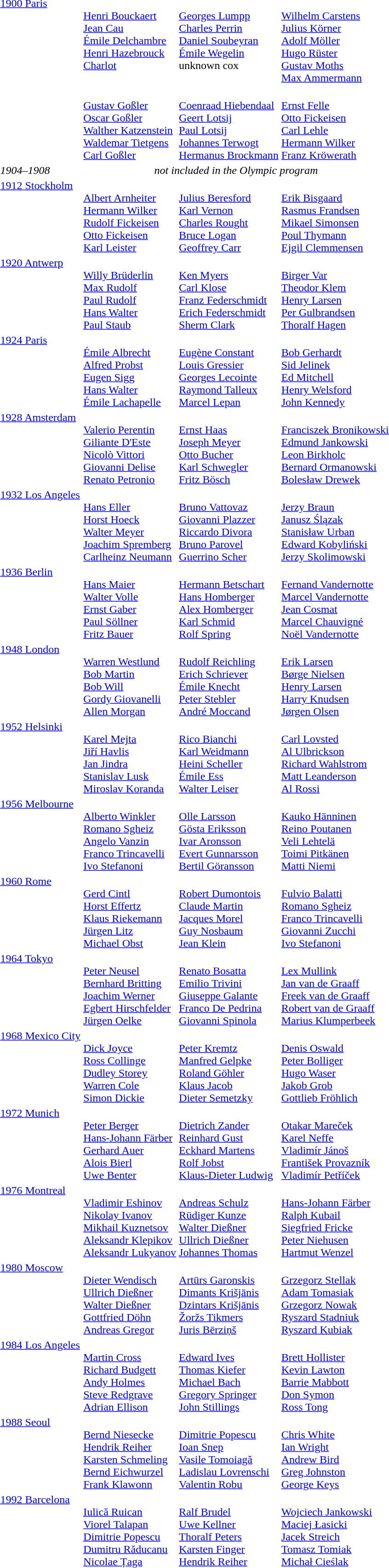<table>
<tr valign="top">
<td rowspan="2"><a href='#'>1900 Paris</a><br></td>
<td> <br> <a href='#'>Henri Bouckaert</a> <br> <a href='#'>Jean Cau</a> <br> <a href='#'>Émile Delchambre</a> <br> <a href='#'>Henri Hazebrouck</a> <br> <a href='#'>Charlot</a></td>
<td> <br> <a href='#'>Georges Lumpp</a> <br> <a href='#'>Charles Perrin</a> <br> <a href='#'>Daniel Soubeyran</a> <br> <a href='#'>Émile Wegelin</a> <br> unknown cox</td>
<td> <br> <a href='#'>Wilhelm Carstens</a> <br> <a href='#'>Julius Körner</a> <br> <a href='#'>Adolf Möller</a> <br> <a href='#'>Hugo Rüster</a> <br> <a href='#'>Gustav Moths</a><br><a href='#'>Max Ammermann</a></td>
</tr>
<tr>
<td><br><a href='#'>Gustav Goßler</a> <br> <a href='#'>Oscar Goßler</a> <br> <a href='#'>Walther Katzenstein</a> <br> <a href='#'>Waldemar Tietgens</a> <br> <a href='#'>Carl Goßler</a></td>
<td><br><a href='#'>Coenraad Hiebendaal</a> <br> <a href='#'>Geert Lotsij</a> <br> <a href='#'>Paul Lotsij</a> <br> <a href='#'>Johannes Terwogt</a> <br> <a href='#'>Hermanus Brockmann</a></td>
<td><br><a href='#'>Ernst Felle</a> <br> <a href='#'>Otto Fickeisen</a> <br> <a href='#'>Carl Lehle</a> <br> <a href='#'>Hermann Wilker</a> <br> <a href='#'>Franz Kröwerath</a></td>
</tr>
<tr valign="top">
<td><em>1904–1908</em></td>
<td colspan=3 align=center><em>not included in the Olympic program</em></td>
</tr>
<tr valign="top">
<td><a href='#'>1912 Stockholm</a><br></td>
<td><br><a href='#'>Albert Arnheiter</a><br><a href='#'>Hermann Wilker</a><br><a href='#'>Rudolf Fickeisen</a><br><a href='#'>Otto Fickeisen</a><br><a href='#'>Karl Leister</a></td>
<td><br><a href='#'>Julius Beresford</a><br><a href='#'>Karl Vernon</a><br><a href='#'>Charles Rought</a><br><a href='#'>Bruce Logan</a><br><a href='#'>Geoffrey Carr</a></td>
<td><br><a href='#'>Erik Bisgaard</a><br><a href='#'>Rasmus Frandsen</a><br><a href='#'>Mikael Simonsen</a><br><a href='#'>Poul Thymann</a><br><a href='#'>Ejgil Clemmensen</a></td>
</tr>
<tr valign="top">
<td><a href='#'>1920 Antwerp</a><br></td>
<td><br><a href='#'>Willy Brüderlin</a><br><a href='#'>Max Rudolf</a><br><a href='#'>Paul Rudolf</a><br><a href='#'>Hans Walter</a><br><a href='#'>Paul Staub</a></td>
<td><br><a href='#'>Ken Myers</a><br><a href='#'>Carl Klose</a><br><a href='#'>Franz Federschmidt</a><br><a href='#'>Erich Federschmidt</a><br><a href='#'>Sherm Clark</a></td>
<td><br><a href='#'>Birger Var</a><br><a href='#'>Theodor Klem</a><br><a href='#'>Henry Larsen</a><br><a href='#'>Per Gulbrandsen</a><br><a href='#'>Thoralf Hagen</a></td>
</tr>
<tr valign="top">
<td><a href='#'>1924 Paris</a><br></td>
<td><br><a href='#'>Émile Albrecht</a><br><a href='#'>Alfred Probst</a><br><a href='#'>Eugen Sigg</a><br><a href='#'>Hans Walter</a><br><a href='#'>Émile Lachapelle</a></td>
<td><br><a href='#'>Eugène Constant</a><br><a href='#'>Louis Gressier</a><br><a href='#'>Georges Lecointe</a><br><a href='#'>Raymond Talleux</a><br><a href='#'>Marcel Lepan</a></td>
<td><br><a href='#'>Bob Gerhardt</a><br><a href='#'>Sid Jelinek</a><br><a href='#'>Ed Mitchell</a><br><a href='#'>Henry Welsford</a><br><a href='#'>John Kennedy</a></td>
</tr>
<tr valign="top">
<td><a href='#'>1928 Amsterdam</a><br></td>
<td><br><a href='#'>Valerio Perentin</a><br><a href='#'>Giliante D'Este</a><br><a href='#'>Nicolò Vittori</a><br><a href='#'>Giovanni Delise</a><br><a href='#'>Renato Petronio</a></td>
<td><br><a href='#'>Ernst Haas</a><br><a href='#'>Joseph Meyer</a><br><a href='#'>Otto Bucher</a><br><a href='#'>Karl Schwegler</a><br><a href='#'>Fritz Bösch</a></td>
<td><br><a href='#'>Franciszek Bronikowski</a><br><a href='#'>Edmund Jankowski</a><br><a href='#'>Leon Birkholc</a><br><a href='#'>Bernard Ormanowski</a><br><a href='#'>Bolesław Drewek</a></td>
</tr>
<tr valign="top">
<td><a href='#'>1932 Los Angeles</a><br></td>
<td><br><a href='#'>Hans Eller</a><br><a href='#'>Horst Hoeck</a><br><a href='#'>Walter Meyer</a><br><a href='#'>Joachim Spremberg</a><br><a href='#'>Carlheinz Neumann</a></td>
<td><br><a href='#'>Bruno Vattovaz</a><br><a href='#'>Giovanni Plazzer</a><br><a href='#'>Riccardo Divora</a><br><a href='#'>Bruno Parovel</a><br><a href='#'>Guerrino Scher</a></td>
<td><br><a href='#'>Jerzy Braun</a><br><a href='#'>Janusz Ślązak</a><br><a href='#'>Stanisław Urban</a><br><a href='#'>Edward Kobyliński</a><br><a href='#'>Jerzy Skolimowski</a></td>
</tr>
<tr valign="top">
<td><a href='#'>1936 Berlin</a><br></td>
<td><br><a href='#'>Hans Maier</a><br><a href='#'>Walter Volle</a><br><a href='#'>Ernst Gaber</a><br><a href='#'>Paul Söllner</a><br><a href='#'>Fritz Bauer</a></td>
<td><br><a href='#'>Hermann Betschart</a><br><a href='#'>Hans Homberger</a><br><a href='#'>Alex Homberger</a><br><a href='#'>Karl Schmid</a><br><a href='#'>Rolf Spring</a></td>
<td><br><a href='#'>Fernand Vandernotte</a><br><a href='#'>Marcel Vandernotte</a><br><a href='#'>Jean Cosmat</a><br><a href='#'>Marcel Chauvigné</a><br><a href='#'>Noël Vandernotte</a></td>
</tr>
<tr valign="top">
<td><a href='#'>1948 London</a><br></td>
<td><br><a href='#'>Warren Westlund</a><br><a href='#'>Bob Martin</a><br><a href='#'>Bob Will</a><br><a href='#'>Gordy Giovanelli</a><br><a href='#'>Allen Morgan</a></td>
<td><br><a href='#'>Rudolf Reichling</a><br><a href='#'>Erich Schriever</a><br><a href='#'>Émile Knecht</a><br><a href='#'>Peter Stebler</a><br><a href='#'>André Moccand</a></td>
<td><br><a href='#'>Erik Larsen</a><br><a href='#'>Børge Nielsen</a><br><a href='#'>Henry Larsen</a><br><a href='#'>Harry Knudsen</a><br><a href='#'>Jørgen Olsen</a></td>
</tr>
<tr valign="top">
<td><a href='#'>1952 Helsinki</a><br></td>
<td><br><a href='#'>Karel Mejta</a><br><a href='#'>Jiří Havlis</a><br><a href='#'>Jan Jindra</a><br><a href='#'>Stanislav Lusk</a><br><a href='#'>Miroslav Koranda</a></td>
<td><br><a href='#'>Rico Bianchi</a><br><a href='#'>Karl Weidmann</a><br><a href='#'>Heini Scheller</a><br><a href='#'>Émile Ess</a><br><a href='#'>Walter Leiser</a></td>
<td><br><a href='#'>Carl Lovsted</a><br><a href='#'>Al Ulbrickson</a><br><a href='#'>Richard Wahlstrom</a><br><a href='#'>Matt Leanderson</a><br><a href='#'>Al Rossi</a></td>
</tr>
<tr valign="top">
<td><a href='#'>1956 Melbourne</a><br></td>
<td><br><a href='#'>Alberto Winkler</a><br><a href='#'>Romano Sgheiz</a><br><a href='#'>Angelo Vanzin</a><br><a href='#'>Franco Trincavelli</a><br><a href='#'>Ivo Stefanoni</a></td>
<td><br><a href='#'>Olle Larsson</a><br><a href='#'>Gösta Eriksson</a><br><a href='#'>Ivar Aronsson</a><br><a href='#'>Evert Gunnarsson</a><br><a href='#'>Bertil Göransson</a></td>
<td><br><a href='#'>Kauko Hänninen</a><br><a href='#'>Reino Poutanen</a><br><a href='#'>Veli Lehtelä</a><br><a href='#'>Toimi Pitkänen</a><br><a href='#'>Matti Niemi</a></td>
</tr>
<tr valign="top">
<td><a href='#'>1960 Rome</a><br></td>
<td><br><a href='#'>Gerd Cintl</a><br><a href='#'>Horst Effertz</a><br><a href='#'>Klaus Riekemann</a><br><a href='#'>Jürgen Litz</a><br><a href='#'>Michael Obst</a></td>
<td><br><a href='#'>Robert Dumontois</a><br><a href='#'>Claude Martin</a><br><a href='#'>Jacques Morel</a><br><a href='#'>Guy Nosbaum</a><br><a href='#'>Jean Klein</a></td>
<td><br><a href='#'>Fulvio Balatti</a><br><a href='#'>Romano Sgheiz</a><br><a href='#'>Franco Trincavelli</a><br><a href='#'>Giovanni Zucchi</a><br><a href='#'>Ivo Stefanoni</a></td>
</tr>
<tr valign="top">
<td><a href='#'>1964 Tokyo</a><br></td>
<td><br><a href='#'>Peter Neusel</a><br><a href='#'>Bernhard Britting</a><br><a href='#'>Joachim Werner</a><br><a href='#'>Egbert Hirschfelder</a><br><a href='#'>Jürgen Oelke</a></td>
<td><br><a href='#'>Renato Bosatta</a><br><a href='#'>Emilio Trivini</a><br><a href='#'>Giuseppe Galante</a><br><a href='#'>Franco De Pedrina</a><br><a href='#'>Giovanni Spinola</a></td>
<td><br><a href='#'>Lex Mullink</a><br><a href='#'>Jan van de Graaff</a><br><a href='#'>Freek van de Graaff</a><br><a href='#'>Robert van de Graaff</a><br><a href='#'>Marius Klumperbeek</a></td>
</tr>
<tr valign="top">
<td><a href='#'>1968 Mexico City</a><br></td>
<td><br><a href='#'>Dick Joyce</a><br><a href='#'>Ross Collinge</a><br><a href='#'>Dudley Storey</a><br><a href='#'>Warren Cole</a><br><a href='#'>Simon Dickie</a></td>
<td><br><a href='#'>Peter Kremtz</a><br><a href='#'>Manfred Gelpke</a><br><a href='#'>Roland Göhler</a><br><a href='#'>Klaus Jacob</a><br><a href='#'>Dieter Semetzky</a></td>
<td><br><a href='#'>Denis Oswald</a><br><a href='#'>Peter Bolliger</a><br><a href='#'>Hugo Waser</a><br><a href='#'>Jakob Grob</a><br><a href='#'>Gottlieb Fröhlich</a></td>
</tr>
<tr valign="top">
<td><a href='#'>1972 Munich</a><br></td>
<td><br><a href='#'>Peter Berger</a><br><a href='#'>Hans-Johann Färber</a><br><a href='#'>Gerhard Auer</a><br><a href='#'>Alois Bierl</a><br><a href='#'>Uwe Benter</a></td>
<td><br><a href='#'>Dietrich Zander</a><br><a href='#'>Reinhard Gust</a><br><a href='#'>Eckhard Martens</a><br><a href='#'>Rolf Jobst</a><br><a href='#'>Klaus-Dieter Ludwig</a></td>
<td><br><a href='#'>Otakar Mareček</a><br><a href='#'>Karel Neffe</a><br><a href='#'>Vladimír Jánoš</a><br><a href='#'>František Provazník</a><br><a href='#'>Vladimír Petříček</a></td>
</tr>
<tr valign="top">
<td><a href='#'>1976 Montreal</a><br></td>
<td><br><a href='#'>Vladimir Eshinov</a><br><a href='#'>Nikolay Ivanov</a><br><a href='#'>Mikhail Kuznetsov</a><br><a href='#'>Aleksandr Klepikov</a><br><a href='#'>Aleksandr Lukyanov</a></td>
<td><br><a href='#'>Andreas Schulz</a><br><a href='#'>Rüdiger Kunze</a><br><a href='#'>Walter Dießner</a><br><a href='#'>Ullrich Dießner</a><br><a href='#'>Johannes Thomas</a></td>
<td><br><a href='#'>Hans-Johann Färber</a><br><a href='#'>Ralph Kubail</a><br><a href='#'>Siegfried Fricke</a><br><a href='#'>Peter Niehusen</a><br><a href='#'>Hartmut Wenzel</a></td>
</tr>
<tr valign="top">
<td><a href='#'>1980 Moscow</a><br></td>
<td><br><a href='#'>Dieter Wendisch</a><br><a href='#'>Ullrich Dießner</a><br><a href='#'>Walter Dießner</a><br><a href='#'>Gottfried Döhn</a><br><a href='#'>Andreas Gregor</a></td>
<td><br><a href='#'>Artūrs Garonskis</a><br><a href='#'>Dimants Krišjānis</a><br><a href='#'>Dzintars Krišjānis</a><br><a href='#'>Žoržs Tikmers</a><br><a href='#'>Juris Bērziņš</a></td>
<td><br><a href='#'>Grzegorz Stellak</a><br><a href='#'>Adam Tomasiak</a><br><a href='#'>Grzegorz Nowak</a><br><a href='#'>Ryszard Stadniuk</a><br><a href='#'>Ryszard Kubiak</a></td>
</tr>
<tr valign="top">
<td><a href='#'>1984 Los Angeles</a><br></td>
<td><br><a href='#'>Martin Cross</a><br><a href='#'>Richard Budgett</a><br><a href='#'>Andy Holmes</a><br><a href='#'>Steve Redgrave</a><br><a href='#'>Adrian Ellison</a></td>
<td><br><a href='#'>Edward Ives</a><br><a href='#'>Thomas Kiefer</a><br><a href='#'>Michael Bach</a><br><a href='#'>Gregory Springer</a><br><a href='#'>John Stillings</a></td>
<td><br><a href='#'>Brett Hollister</a><br><a href='#'>Kevin Lawton</a><br><a href='#'>Barrie Mabbott</a><br><a href='#'>Don Symon</a><br><a href='#'>Ross Tong</a></td>
</tr>
<tr valign="top">
<td><a href='#'>1988 Seoul</a><br></td>
<td><br><a href='#'>Bernd Niesecke</a><br><a href='#'>Hendrik Reiher</a><br><a href='#'>Karsten Schmeling</a><br><a href='#'>Bernd Eichwurzel</a><br><a href='#'>Frank Klawonn</a></td>
<td><br><a href='#'>Dimitrie Popescu</a><br><a href='#'>Ioan Snep</a><br><a href='#'>Vasile Tomoiagă</a><br><a href='#'>Ladislau Lovrenschi</a><br><a href='#'>Valentin Robu</a></td>
<td><br><a href='#'>Chris White</a><br><a href='#'>Ian Wright</a><br><a href='#'>Andrew Bird</a><br><a href='#'>Greg Johnston</a><br><a href='#'>George Keys</a></td>
</tr>
<tr valign="top">
<td><a href='#'>1992 Barcelona</a><br></td>
<td><br><a href='#'>Iulică Ruican</a><br><a href='#'>Viorel Talapan</a><br><a href='#'>Dimitrie Popescu</a><br><a href='#'>Dumitru Răducanu</a><br><a href='#'>Nicolae Țaga</a></td>
<td><br><a href='#'>Ralf Brudel</a><br><a href='#'>Uwe Kellner</a><br><a href='#'>Thoralf Peters</a><br><a href='#'>Karsten Finger</a><br><a href='#'>Hendrik Reiher</a></td>
<td><br><a href='#'>Wojciech Jankowski</a><br><a href='#'>Maciej Łasicki</a><br><a href='#'>Jacek Streich</a><br><a href='#'>Tomasz Tomiak</a><br><a href='#'>Michał Cieślak</a></td>
</tr>
</table>
